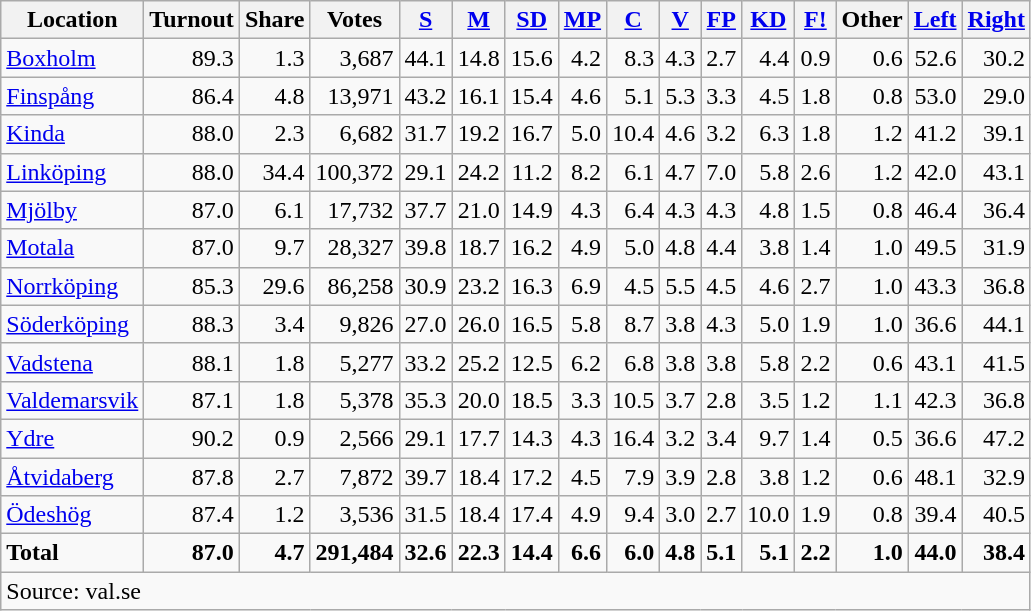<table class="wikitable sortable" style=text-align:right>
<tr>
<th>Location</th>
<th>Turnout</th>
<th>Share</th>
<th>Votes</th>
<th><a href='#'>S</a></th>
<th><a href='#'>M</a></th>
<th><a href='#'>SD</a></th>
<th><a href='#'>MP</a></th>
<th><a href='#'>C</a></th>
<th><a href='#'>V</a></th>
<th><a href='#'>FP</a></th>
<th><a href='#'>KD</a></th>
<th><a href='#'>F!</a></th>
<th>Other</th>
<th><a href='#'>Left</a></th>
<th><a href='#'>Right</a></th>
</tr>
<tr>
<td align=left><a href='#'>Boxholm</a></td>
<td>89.3</td>
<td>1.3</td>
<td>3,687</td>
<td>44.1</td>
<td>14.8</td>
<td>15.6</td>
<td>4.2</td>
<td>8.3</td>
<td>4.3</td>
<td>2.7</td>
<td>4.4</td>
<td>0.9</td>
<td>0.6</td>
<td>52.6</td>
<td>30.2</td>
</tr>
<tr>
<td align=left><a href='#'>Finspång</a></td>
<td>86.4</td>
<td>4.8</td>
<td>13,971</td>
<td>43.2</td>
<td>16.1</td>
<td>15.4</td>
<td>4.6</td>
<td>5.1</td>
<td>5.3</td>
<td>3.3</td>
<td>4.5</td>
<td>1.8</td>
<td>0.8</td>
<td>53.0</td>
<td>29.0</td>
</tr>
<tr>
<td align=left><a href='#'>Kinda</a></td>
<td>88.0</td>
<td>2.3</td>
<td>6,682</td>
<td>31.7</td>
<td>19.2</td>
<td>16.7</td>
<td>5.0</td>
<td>10.4</td>
<td>4.6</td>
<td>3.2</td>
<td>6.3</td>
<td>1.8</td>
<td>1.2</td>
<td>41.2</td>
<td>39.1</td>
</tr>
<tr>
<td align=left><a href='#'>Linköping</a></td>
<td>88.0</td>
<td>34.4</td>
<td>100,372</td>
<td>29.1</td>
<td>24.2</td>
<td>11.2</td>
<td>8.2</td>
<td>6.1</td>
<td>4.7</td>
<td>7.0</td>
<td>5.8</td>
<td>2.6</td>
<td>1.2</td>
<td>42.0</td>
<td>43.1</td>
</tr>
<tr>
<td align=left><a href='#'>Mjölby</a></td>
<td>87.0</td>
<td>6.1</td>
<td>17,732</td>
<td>37.7</td>
<td>21.0</td>
<td>14.9</td>
<td>4.3</td>
<td>6.4</td>
<td>4.3</td>
<td>4.3</td>
<td>4.8</td>
<td>1.5</td>
<td>0.8</td>
<td>46.4</td>
<td>36.4</td>
</tr>
<tr>
<td align=left><a href='#'>Motala</a></td>
<td>87.0</td>
<td>9.7</td>
<td>28,327</td>
<td>39.8</td>
<td>18.7</td>
<td>16.2</td>
<td>4.9</td>
<td>5.0</td>
<td>4.8</td>
<td>4.4</td>
<td>3.8</td>
<td>1.4</td>
<td>1.0</td>
<td>49.5</td>
<td>31.9</td>
</tr>
<tr>
<td align=left><a href='#'>Norrköping</a></td>
<td>85.3</td>
<td>29.6</td>
<td>86,258</td>
<td>30.9</td>
<td>23.2</td>
<td>16.3</td>
<td>6.9</td>
<td>4.5</td>
<td>5.5</td>
<td>4.5</td>
<td>4.6</td>
<td>2.7</td>
<td>1.0</td>
<td>43.3</td>
<td>36.8</td>
</tr>
<tr>
<td align=left><a href='#'>Söderköping</a></td>
<td>88.3</td>
<td>3.4</td>
<td>9,826</td>
<td>27.0</td>
<td>26.0</td>
<td>16.5</td>
<td>5.8</td>
<td>8.7</td>
<td>3.8</td>
<td>4.3</td>
<td>5.0</td>
<td>1.9</td>
<td>1.0</td>
<td>36.6</td>
<td>44.1</td>
</tr>
<tr>
<td align=left><a href='#'>Vadstena</a></td>
<td>88.1</td>
<td>1.8</td>
<td>5,277</td>
<td>33.2</td>
<td>25.2</td>
<td>12.5</td>
<td>6.2</td>
<td>6.8</td>
<td>3.8</td>
<td>3.8</td>
<td>5.8</td>
<td>2.2</td>
<td>0.6</td>
<td>43.1</td>
<td>41.5</td>
</tr>
<tr>
<td align=left><a href='#'>Valdemarsvik</a></td>
<td>87.1</td>
<td>1.8</td>
<td>5,378</td>
<td>35.3</td>
<td>20.0</td>
<td>18.5</td>
<td>3.3</td>
<td>10.5</td>
<td>3.7</td>
<td>2.8</td>
<td>3.5</td>
<td>1.2</td>
<td>1.1</td>
<td>42.3</td>
<td>36.8</td>
</tr>
<tr>
<td align=left><a href='#'>Ydre</a></td>
<td>90.2</td>
<td>0.9</td>
<td>2,566</td>
<td>29.1</td>
<td>17.7</td>
<td>14.3</td>
<td>4.3</td>
<td>16.4</td>
<td>3.2</td>
<td>3.4</td>
<td>9.7</td>
<td>1.4</td>
<td>0.5</td>
<td>36.6</td>
<td>47.2</td>
</tr>
<tr>
<td align=left><a href='#'>Åtvidaberg</a></td>
<td>87.8</td>
<td>2.7</td>
<td>7,872</td>
<td>39.7</td>
<td>18.4</td>
<td>17.2</td>
<td>4.5</td>
<td>7.9</td>
<td>3.9</td>
<td>2.8</td>
<td>3.8</td>
<td>1.2</td>
<td>0.6</td>
<td>48.1</td>
<td>32.9</td>
</tr>
<tr>
<td align=left><a href='#'>Ödeshög</a></td>
<td>87.4</td>
<td>1.2</td>
<td>3,536</td>
<td>31.5</td>
<td>18.4</td>
<td>17.4</td>
<td>4.9</td>
<td>9.4</td>
<td>3.0</td>
<td>2.7</td>
<td>10.0</td>
<td>1.9</td>
<td>0.8</td>
<td>39.4</td>
<td>40.5</td>
</tr>
<tr>
<td align=left><strong>Total</strong></td>
<td><strong>87.0</strong></td>
<td><strong>4.7</strong></td>
<td><strong>291,484</strong></td>
<td><strong>32.6</strong></td>
<td><strong>22.3</strong></td>
<td><strong>14.4</strong></td>
<td><strong>6.6</strong></td>
<td><strong>6.0</strong></td>
<td><strong>4.8</strong></td>
<td><strong>5.1</strong></td>
<td><strong>5.1</strong></td>
<td><strong>2.2</strong></td>
<td><strong>1.0</strong></td>
<td><strong>44.0</strong></td>
<td><strong>38.4</strong></td>
</tr>
<tr>
<td align=left colspan=16>Source: val.se </td>
</tr>
</table>
